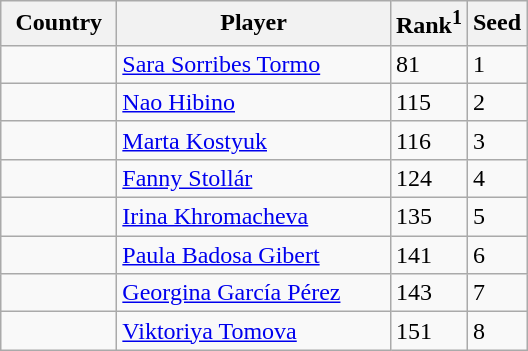<table class="sortable wikitable">
<tr>
<th width="70">Country</th>
<th width="175">Player</th>
<th>Rank<sup>1</sup></th>
<th>Seed</th>
</tr>
<tr>
<td></td>
<td><a href='#'>Sara Sorribes Tormo</a></td>
<td>81</td>
<td>1</td>
</tr>
<tr>
<td></td>
<td><a href='#'>Nao Hibino</a></td>
<td>115</td>
<td>2</td>
</tr>
<tr>
<td></td>
<td><a href='#'>Marta Kostyuk</a></td>
<td>116</td>
<td>3</td>
</tr>
<tr>
<td></td>
<td><a href='#'>Fanny Stollár</a></td>
<td>124</td>
<td>4</td>
</tr>
<tr>
<td></td>
<td><a href='#'>Irina Khromacheva</a></td>
<td>135</td>
<td>5</td>
</tr>
<tr>
<td></td>
<td><a href='#'>Paula Badosa Gibert</a></td>
<td>141</td>
<td>6</td>
</tr>
<tr>
<td></td>
<td><a href='#'>Georgina García Pérez</a></td>
<td>143</td>
<td>7</td>
</tr>
<tr>
<td></td>
<td><a href='#'>Viktoriya Tomova</a></td>
<td>151</td>
<td>8</td>
</tr>
</table>
